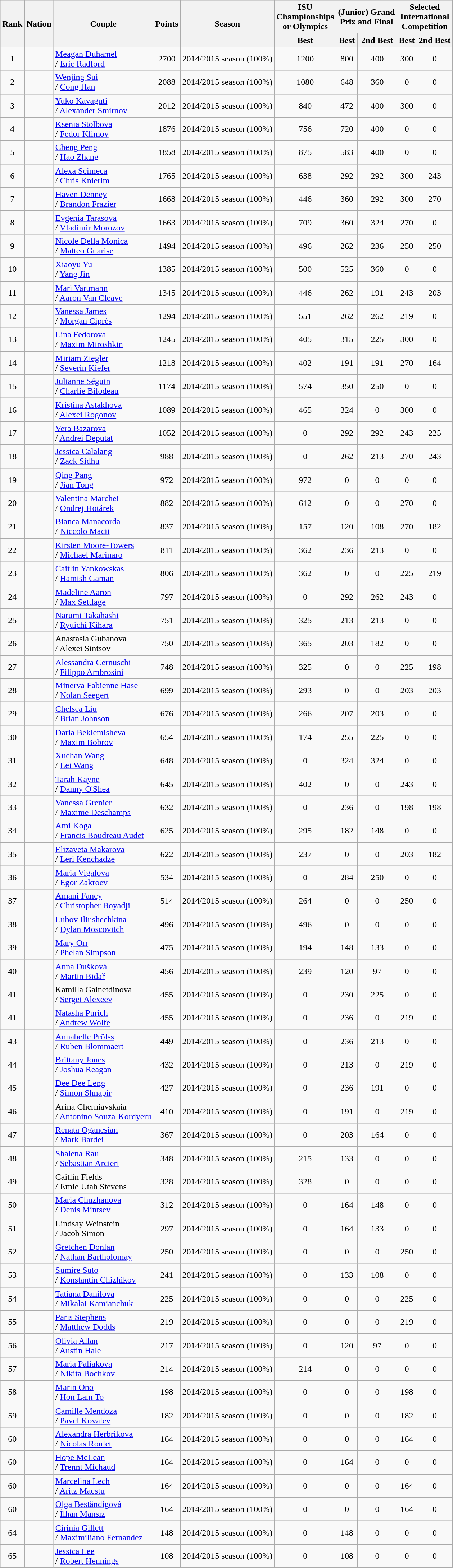<table class="wikitable sortable" style="text-align: center;">
<tr>
<th rowspan="2">Rank</th>
<th rowspan="2">Nation</th>
<th rowspan="2">Couple</th>
<th rowspan="2">Points</th>
<th rowspan="2">Season</th>
<th>ISU <br> Championships <br> or Olympics</th>
<th colspan="2">(Junior) Grand <br> Prix and Final</th>
<th colspan="2">Selected <br> International <br> Competition</th>
</tr>
<tr>
<th>Best</th>
<th>Best</th>
<th>2nd Best</th>
<th>Best</th>
<th>2nd Best</th>
</tr>
<tr>
<td>1</td>
<td style="text-align: left;"></td>
<td style="text-align: left;"><a href='#'>Meagan Duhamel</a> <br>/ <a href='#'>Eric Radford</a></td>
<td>2700</td>
<td style="text-align: left;">2014/2015 season (100%)</td>
<td>1200</td>
<td>800</td>
<td>400</td>
<td>300</td>
<td>0</td>
</tr>
<tr>
<td>2</td>
<td style="text-align: left;"></td>
<td style="text-align: left;"><a href='#'>Wenjing Sui</a> <br>/ <a href='#'>Cong Han</a></td>
<td>2088</td>
<td style="text-align: left;">2014/2015 season (100%)</td>
<td>1080</td>
<td>648</td>
<td>360</td>
<td>0</td>
<td>0</td>
</tr>
<tr>
<td>3</td>
<td style="text-align: left;"></td>
<td style="text-align: left;"><a href='#'>Yuko Kavaguti</a> <br>/ <a href='#'>Alexander Smirnov</a></td>
<td>2012</td>
<td style="text-align: left;">2014/2015 season (100%)</td>
<td>840</td>
<td>472</td>
<td>400</td>
<td>300</td>
<td>0</td>
</tr>
<tr>
<td>4</td>
<td style="text-align: left;"></td>
<td style="text-align: left;"><a href='#'>Ksenia Stolbova</a> <br>/ <a href='#'>Fedor Klimov</a></td>
<td>1876</td>
<td style="text-align: left;">2014/2015 season (100%)</td>
<td>756</td>
<td>720</td>
<td>400</td>
<td>0</td>
<td>0</td>
</tr>
<tr>
<td>5</td>
<td style="text-align: left;"></td>
<td style="text-align: left;"><a href='#'>Cheng Peng</a> <br>/ <a href='#'>Hao Zhang</a></td>
<td>1858</td>
<td style="text-align: left;">2014/2015 season (100%)</td>
<td>875</td>
<td>583</td>
<td>400</td>
<td>0</td>
<td>0</td>
</tr>
<tr>
<td>6</td>
<td style="text-align: left;"></td>
<td style="text-align: left;"><a href='#'>Alexa Scimeca</a> <br>/ <a href='#'>Chris Knierim</a></td>
<td>1765</td>
<td style="text-align: left;">2014/2015 season (100%)</td>
<td>638</td>
<td>292</td>
<td>292</td>
<td>300</td>
<td>243</td>
</tr>
<tr>
<td>7</td>
<td style="text-align: left;"></td>
<td style="text-align: left;"><a href='#'>Haven Denney</a> <br>/ <a href='#'>Brandon Frazier</a></td>
<td>1668</td>
<td style="text-align: left;">2014/2015 season (100%)</td>
<td>446</td>
<td>360</td>
<td>292</td>
<td>300</td>
<td>270</td>
</tr>
<tr>
<td>8</td>
<td style="text-align: left;"></td>
<td style="text-align: left;"><a href='#'>Evgenia Tarasova</a> <br>/ <a href='#'>Vladimir Morozov</a></td>
<td>1663</td>
<td style="text-align: left;">2014/2015 season (100%)</td>
<td>709</td>
<td>360</td>
<td>324</td>
<td>270</td>
<td>0</td>
</tr>
<tr>
<td>9</td>
<td style="text-align: left;"></td>
<td style="text-align: left;"><a href='#'>Nicole Della Monica</a> <br>/ <a href='#'>Matteo Guarise</a></td>
<td>1494</td>
<td style="text-align: left;">2014/2015 season (100%)</td>
<td>496</td>
<td>262</td>
<td>236</td>
<td>250</td>
<td>250</td>
</tr>
<tr>
<td>10</td>
<td style="text-align: left;"></td>
<td style="text-align: left;"><a href='#'>Xiaoyu Yu</a> <br>/ <a href='#'>Yang Jin</a></td>
<td>1385</td>
<td style="text-align: left;">2014/2015 season (100%)</td>
<td>500</td>
<td>525</td>
<td>360</td>
<td>0</td>
<td>0</td>
</tr>
<tr>
<td>11</td>
<td style="text-align: left;"></td>
<td style="text-align: left;"><a href='#'>Mari Vartmann</a> <br>/ <a href='#'>Aaron Van Cleave</a></td>
<td>1345</td>
<td style="text-align: left;">2014/2015 season (100%)</td>
<td>446</td>
<td>262</td>
<td>191</td>
<td>243</td>
<td>203</td>
</tr>
<tr>
<td>12</td>
<td style="text-align: left;"></td>
<td style="text-align: left;"><a href='#'>Vanessa James</a> <br>/ <a href='#'>Morgan Ciprès</a></td>
<td>1294</td>
<td style="text-align: left;">2014/2015 season (100%)</td>
<td>551</td>
<td>262</td>
<td>262</td>
<td>219</td>
<td>0</td>
</tr>
<tr>
<td>13</td>
<td style="text-align: left;"></td>
<td style="text-align: left;"><a href='#'>Lina Fedorova</a> <br>/ <a href='#'>Maxim Miroshkin</a></td>
<td>1245</td>
<td style="text-align: left;">2014/2015 season (100%)</td>
<td>405</td>
<td>315</td>
<td>225</td>
<td>300</td>
<td>0</td>
</tr>
<tr>
<td>14</td>
<td style="text-align: left;"></td>
<td style="text-align: left;"><a href='#'>Miriam Ziegler</a> <br>/ <a href='#'>Severin Kiefer</a></td>
<td>1218</td>
<td style="text-align: left;">2014/2015 season (100%)</td>
<td>402</td>
<td>191</td>
<td>191</td>
<td>270</td>
<td>164</td>
</tr>
<tr>
<td>15</td>
<td style="text-align: left;"></td>
<td style="text-align: left;"><a href='#'>Julianne Séguin</a> <br>/ <a href='#'>Charlie Bilodeau</a></td>
<td>1174</td>
<td style="text-align: left;">2014/2015 season (100%)</td>
<td>574</td>
<td>350</td>
<td>250</td>
<td>0</td>
<td>0</td>
</tr>
<tr>
<td>16</td>
<td style="text-align: left;"></td>
<td style="text-align: left;"><a href='#'>Kristina Astakhova</a> <br>/ <a href='#'>Alexei Rogonov</a></td>
<td>1089</td>
<td style="text-align: left;">2014/2015 season (100%)</td>
<td>465</td>
<td>324</td>
<td>0</td>
<td>300</td>
<td>0</td>
</tr>
<tr>
<td>17</td>
<td style="text-align: left;"></td>
<td style="text-align: left;"><a href='#'>Vera Bazarova</a> <br>/ <a href='#'>Andrei Deputat</a></td>
<td>1052</td>
<td style="text-align: left;">2014/2015 season (100%)</td>
<td>0</td>
<td>292</td>
<td>292</td>
<td>243</td>
<td>225</td>
</tr>
<tr>
<td>18</td>
<td style="text-align: left;"></td>
<td style="text-align: left;"><a href='#'>Jessica Calalang</a> <br>/ <a href='#'>Zack Sidhu</a></td>
<td>988</td>
<td style="text-align: left;">2014/2015 season (100%)</td>
<td>0</td>
<td>262</td>
<td>213</td>
<td>270</td>
<td>243</td>
</tr>
<tr>
<td>19</td>
<td style="text-align: left;"></td>
<td style="text-align: left;"><a href='#'>Qing Pang</a> <br>/ <a href='#'>Jian Tong</a></td>
<td>972</td>
<td style="text-align: left;">2014/2015 season (100%)</td>
<td>972</td>
<td>0</td>
<td>0</td>
<td>0</td>
<td>0</td>
</tr>
<tr>
<td>20</td>
<td style="text-align: left;"></td>
<td style="text-align: left;"><a href='#'>Valentina Marchei</a> <br>/ <a href='#'>Ondrej Hotárek</a></td>
<td>882</td>
<td style="text-align: left;">2014/2015 season (100%)</td>
<td>612</td>
<td>0</td>
<td>0</td>
<td>270</td>
<td>0</td>
</tr>
<tr>
<td>21</td>
<td style="text-align: left;"></td>
<td style="text-align: left;"><a href='#'>Bianca Manacorda</a> <br>/ <a href='#'>Niccolo Macii</a></td>
<td>837</td>
<td style="text-align: left;">2014/2015 season (100%)</td>
<td>157</td>
<td>120</td>
<td>108</td>
<td>270</td>
<td>182</td>
</tr>
<tr>
<td>22</td>
<td style="text-align: left;"></td>
<td style="text-align: left;"><a href='#'>Kirsten Moore-Towers</a> <br>/ <a href='#'>Michael Marinaro</a></td>
<td>811</td>
<td style="text-align: left;">2014/2015 season (100%)</td>
<td>362</td>
<td>236</td>
<td>213</td>
<td>0</td>
<td>0</td>
</tr>
<tr>
<td>23</td>
<td style="text-align: left;"></td>
<td style="text-align: left;"><a href='#'>Caitlin Yankowskas</a> <br>/ <a href='#'>Hamish Gaman</a></td>
<td>806</td>
<td style="text-align: left;">2014/2015 season (100%)</td>
<td>362</td>
<td>0</td>
<td>0</td>
<td>225</td>
<td>219</td>
</tr>
<tr>
<td>24</td>
<td style="text-align: left;"></td>
<td style="text-align: left;"><a href='#'>Madeline Aaron</a> <br>/ <a href='#'>Max Settlage</a></td>
<td>797</td>
<td style="text-align: left;">2014/2015 season (100%)</td>
<td>0</td>
<td>292</td>
<td>262</td>
<td>243</td>
<td>0</td>
</tr>
<tr>
<td>25</td>
<td style="text-align: left;"></td>
<td style="text-align: left;"><a href='#'>Narumi Takahashi</a> <br>/ <a href='#'>Ryuichi Kihara</a></td>
<td>751</td>
<td style="text-align: left;">2014/2015 season (100%)</td>
<td>325</td>
<td>213</td>
<td>213</td>
<td>0</td>
<td>0</td>
</tr>
<tr>
<td>26</td>
<td style="text-align: left;"></td>
<td style="text-align: left;">Anastasia Gubanova <br>/ Alexei Sintsov</td>
<td>750</td>
<td style="text-align: left;">2014/2015 season (100%)</td>
<td>365</td>
<td>203</td>
<td>182</td>
<td>0</td>
<td>0</td>
</tr>
<tr>
<td>27</td>
<td style="text-align: left;"></td>
<td style="text-align: left;"><a href='#'>Alessandra Cernuschi</a> <br>/ <a href='#'>Filippo Ambrosini</a></td>
<td>748</td>
<td style="text-align: left;">2014/2015 season (100%)</td>
<td>325</td>
<td>0</td>
<td>0</td>
<td>225</td>
<td>198</td>
</tr>
<tr>
<td>28</td>
<td style="text-align: left;"></td>
<td style="text-align: left;"><a href='#'>Minerva Fabienne Hase</a> <br>/ <a href='#'>Nolan Seegert</a></td>
<td>699</td>
<td style="text-align: left;">2014/2015 season (100%)</td>
<td>293</td>
<td>0</td>
<td>0</td>
<td>203</td>
<td>203</td>
</tr>
<tr>
<td>29</td>
<td style="text-align: left;"></td>
<td style="text-align: left;"><a href='#'>Chelsea Liu</a> <br>/ <a href='#'>Brian Johnson</a></td>
<td>676</td>
<td style="text-align: left;">2014/2015 season (100%)</td>
<td>266</td>
<td>207</td>
<td>203</td>
<td>0</td>
<td>0</td>
</tr>
<tr>
<td>30</td>
<td style="text-align: left;"></td>
<td style="text-align: left;"><a href='#'>Daria Beklemisheva</a> <br>/ <a href='#'>Maxim Bobrov</a></td>
<td>654</td>
<td style="text-align: left;">2014/2015 season (100%)</td>
<td>174</td>
<td>255</td>
<td>225</td>
<td>0</td>
<td>0</td>
</tr>
<tr>
<td>31</td>
<td style="text-align: left;"></td>
<td style="text-align: left;"><a href='#'>Xuehan Wang</a> <br>/ <a href='#'>Lei Wang</a></td>
<td>648</td>
<td style="text-align: left;">2014/2015 season (100%)</td>
<td>0</td>
<td>324</td>
<td>324</td>
<td>0</td>
<td>0</td>
</tr>
<tr>
<td>32</td>
<td style="text-align: left;"></td>
<td style="text-align: left;"><a href='#'>Tarah Kayne</a> <br>/ <a href='#'>Danny O'Shea</a></td>
<td>645</td>
<td style="text-align: left;">2014/2015 season (100%)</td>
<td>402</td>
<td>0</td>
<td>0</td>
<td>243</td>
<td>0</td>
</tr>
<tr>
<td>33</td>
<td style="text-align: left;"></td>
<td style="text-align: left;"><a href='#'>Vanessa Grenier</a> <br>/ <a href='#'>Maxime Deschamps</a></td>
<td>632</td>
<td style="text-align: left;">2014/2015 season (100%)</td>
<td>0</td>
<td>236</td>
<td>0</td>
<td>198</td>
<td>198</td>
</tr>
<tr>
<td>34</td>
<td style="text-align: left;"></td>
<td style="text-align: left;"><a href='#'>Ami Koga</a> <br>/ <a href='#'>Francis Boudreau Audet</a></td>
<td>625</td>
<td style="text-align: left;">2014/2015 season (100%)</td>
<td>295</td>
<td>182</td>
<td>148</td>
<td>0</td>
<td>0</td>
</tr>
<tr>
<td>35</td>
<td style="text-align: left;"></td>
<td style="text-align: left;"><a href='#'>Elizaveta Makarova</a> <br>/ <a href='#'>Leri Kenchadze</a></td>
<td>622</td>
<td style="text-align: left;">2014/2015 season (100%)</td>
<td>237</td>
<td>0</td>
<td>0</td>
<td>203</td>
<td>182</td>
</tr>
<tr>
<td>36</td>
<td style="text-align: left;"></td>
<td style="text-align: left;"><a href='#'>Maria Vigalova</a> <br>/ <a href='#'>Egor Zakroev</a></td>
<td>534</td>
<td style="text-align: left;">2014/2015 season (100%)</td>
<td>0</td>
<td>284</td>
<td>250</td>
<td>0</td>
<td>0</td>
</tr>
<tr>
<td>37</td>
<td style="text-align: left;"></td>
<td style="text-align: left;"><a href='#'>Amani Fancy</a> <br>/ <a href='#'>Christopher Boyadji</a></td>
<td>514</td>
<td style="text-align: left;">2014/2015 season (100%)</td>
<td>264</td>
<td>0</td>
<td>0</td>
<td>250</td>
<td>0</td>
</tr>
<tr>
<td>38</td>
<td style="text-align: left;"></td>
<td style="text-align: left;"><a href='#'>Lubov Iliushechkina</a> <br>/ <a href='#'>Dylan Moscovitch</a></td>
<td>496</td>
<td style="text-align: left;">2014/2015 season (100%)</td>
<td>496</td>
<td>0</td>
<td>0</td>
<td>0</td>
<td>0</td>
</tr>
<tr>
<td>39</td>
<td style="text-align: left;"></td>
<td style="text-align: left;"><a href='#'>Mary Orr</a> <br>/ <a href='#'>Phelan Simpson</a></td>
<td>475</td>
<td style="text-align: left;">2014/2015 season (100%)</td>
<td>194</td>
<td>148</td>
<td>133</td>
<td>0</td>
<td>0</td>
</tr>
<tr>
<td>40</td>
<td style="text-align: left;"></td>
<td style="text-align: left;"><a href='#'>Anna Dušková</a> <br>/ <a href='#'>Martin Bidař</a></td>
<td>456</td>
<td style="text-align: left;">2014/2015 season (100%)</td>
<td>239</td>
<td>120</td>
<td>97</td>
<td>0</td>
<td>0</td>
</tr>
<tr>
<td>41</td>
<td style="text-align: left;"></td>
<td style="text-align: left;">Kamilla Gainetdinova <br>/ <a href='#'>Sergei Alexeev</a></td>
<td>455</td>
<td style="text-align: left;">2014/2015 season (100%)</td>
<td>0</td>
<td>230</td>
<td>225</td>
<td>0</td>
<td>0</td>
</tr>
<tr>
<td>41</td>
<td style="text-align: left;"></td>
<td style="text-align: left;"><a href='#'>Natasha Purich</a> <br>/ <a href='#'>Andrew Wolfe</a></td>
<td>455</td>
<td style="text-align: left;">2014/2015 season (100%)</td>
<td>0</td>
<td>236</td>
<td>0</td>
<td>219</td>
<td>0</td>
</tr>
<tr>
<td>43</td>
<td style="text-align: left;"></td>
<td style="text-align: left;"><a href='#'>Annabelle Prölss</a> <br>/ <a href='#'>Ruben Blommaert</a></td>
<td>449</td>
<td style="text-align: left;">2014/2015 season (100%)</td>
<td>0</td>
<td>236</td>
<td>213</td>
<td>0</td>
<td>0</td>
</tr>
<tr>
<td>44</td>
<td style="text-align: left;"></td>
<td style="text-align: left;"><a href='#'>Brittany Jones</a> <br>/ <a href='#'>Joshua Reagan</a></td>
<td>432</td>
<td style="text-align: left;">2014/2015 season (100%)</td>
<td>0</td>
<td>213</td>
<td>0</td>
<td>219</td>
<td>0</td>
</tr>
<tr>
<td>45</td>
<td style="text-align: left;"></td>
<td style="text-align: left;"><a href='#'>Dee Dee Leng</a> <br>/ <a href='#'>Simon Shnapir</a></td>
<td>427</td>
<td style="text-align: left;">2014/2015 season (100%)</td>
<td>0</td>
<td>236</td>
<td>191</td>
<td>0</td>
<td>0</td>
</tr>
<tr>
<td>46</td>
<td style="text-align: left;"></td>
<td style="text-align: left;">Arina Cherniavskaia <br>/ <a href='#'>Antonino Souza-Kordyeru</a></td>
<td>410</td>
<td style="text-align: left;">2014/2015 season (100%)</td>
<td>0</td>
<td>191</td>
<td>0</td>
<td>219</td>
<td>0</td>
</tr>
<tr>
<td>47</td>
<td style="text-align: left;"></td>
<td style="text-align: left;"><a href='#'>Renata Oganesian</a> <br>/ <a href='#'>Mark Bardei</a></td>
<td>367</td>
<td style="text-align: left;">2014/2015 season (100%)</td>
<td>0</td>
<td>203</td>
<td>164</td>
<td>0</td>
<td>0</td>
</tr>
<tr>
<td>48</td>
<td style="text-align: left;"></td>
<td style="text-align: left;"><a href='#'>Shalena Rau</a> <br>/ <a href='#'>Sebastian Arcieri</a></td>
<td>348</td>
<td style="text-align: left;">2014/2015 season (100%)</td>
<td>215</td>
<td>133</td>
<td>0</td>
<td>0</td>
<td>0</td>
</tr>
<tr>
<td>49</td>
<td style="text-align: left;"></td>
<td style="text-align: left;">Caitlin Fields <br>/ Ernie Utah Stevens</td>
<td>328</td>
<td style="text-align: left;">2014/2015 season (100%)</td>
<td>328</td>
<td>0</td>
<td>0</td>
<td>0</td>
<td>0</td>
</tr>
<tr>
<td>50</td>
<td style="text-align: left;"></td>
<td style="text-align: left;"><a href='#'>Maria Chuzhanova</a> <br>/ <a href='#'>Denis Mintsev</a></td>
<td>312</td>
<td style="text-align: left;">2014/2015 season (100%)</td>
<td>0</td>
<td>164</td>
<td>148</td>
<td>0</td>
<td>0</td>
</tr>
<tr>
<td>51</td>
<td style="text-align: left;"></td>
<td style="text-align: left;">Lindsay Weinstein <br>/ Jacob Simon</td>
<td>297</td>
<td style="text-align: left;">2014/2015 season (100%)</td>
<td>0</td>
<td>164</td>
<td>133</td>
<td>0</td>
<td>0</td>
</tr>
<tr>
<td>52</td>
<td style="text-align: left;"></td>
<td style="text-align: left;"><a href='#'>Gretchen Donlan</a> <br>/ <a href='#'>Nathan Bartholomay</a></td>
<td>250</td>
<td style="text-align: left;">2014/2015 season (100%)</td>
<td>0</td>
<td>0</td>
<td>0</td>
<td>250</td>
<td>0</td>
</tr>
<tr>
<td>53</td>
<td style="text-align: left;"></td>
<td style="text-align: left;"><a href='#'>Sumire Suto</a> <br>/ <a href='#'>Konstantin Chizhikov</a></td>
<td>241</td>
<td style="text-align: left;">2014/2015 season (100%)</td>
<td>0</td>
<td>133</td>
<td>108</td>
<td>0</td>
<td>0</td>
</tr>
<tr>
<td>54</td>
<td style="text-align: left;"></td>
<td style="text-align: left;"><a href='#'>Tatiana Danilova</a> <br>/ <a href='#'>Mikalai Kamianchuk</a></td>
<td>225</td>
<td style="text-align: left;">2014/2015 season (100%)</td>
<td>0</td>
<td>0</td>
<td>0</td>
<td>225</td>
<td>0</td>
</tr>
<tr>
<td>55</td>
<td style="text-align: left;"></td>
<td style="text-align: left;"><a href='#'>Paris Stephens</a> <br>/ <a href='#'>Matthew Dodds</a></td>
<td>219</td>
<td style="text-align: left;">2014/2015 season (100%)</td>
<td>0</td>
<td>0</td>
<td>0</td>
<td>219</td>
<td>0</td>
</tr>
<tr>
<td>56</td>
<td style="text-align: left;"></td>
<td style="text-align: left;"><a href='#'>Olivia Allan</a> <br>/ <a href='#'>Austin Hale</a></td>
<td>217</td>
<td style="text-align: left;">2014/2015 season (100%)</td>
<td>0</td>
<td>120</td>
<td>97</td>
<td>0</td>
<td>0</td>
</tr>
<tr>
<td>57</td>
<td style="text-align: left;"></td>
<td style="text-align: left;"><a href='#'>Maria Paliakova</a> <br>/ <a href='#'>Nikita Bochkov</a></td>
<td>214</td>
<td style="text-align: left;">2014/2015 season (100%)</td>
<td>214</td>
<td>0</td>
<td>0</td>
<td>0</td>
<td>0</td>
</tr>
<tr>
<td>58</td>
<td style="text-align: left;"></td>
<td style="text-align: left;"><a href='#'>Marin Ono</a> <br>/ <a href='#'>Hon Lam To</a></td>
<td>198</td>
<td style="text-align: left;">2014/2015 season (100%)</td>
<td>0</td>
<td>0</td>
<td>0</td>
<td>198</td>
<td>0</td>
</tr>
<tr>
<td>59</td>
<td style="text-align: left;"></td>
<td style="text-align: left;"><a href='#'>Camille Mendoza</a> <br>/ <a href='#'>Pavel Kovalev</a></td>
<td>182</td>
<td style="text-align: left;">2014/2015 season (100%)</td>
<td>0</td>
<td>0</td>
<td>0</td>
<td>182</td>
<td>0</td>
</tr>
<tr>
<td>60</td>
<td style="text-align: left;"></td>
<td style="text-align: left;"><a href='#'>Alexandra Herbrikova</a> <br>/ <a href='#'>Nicolas Roulet</a></td>
<td>164</td>
<td style="text-align: left;">2014/2015 season (100%)</td>
<td>0</td>
<td>0</td>
<td>0</td>
<td>164</td>
<td>0</td>
</tr>
<tr>
<td>60</td>
<td style="text-align: left;"></td>
<td style="text-align: left;"><a href='#'>Hope McLean</a> <br>/ <a href='#'>Trennt Michaud</a></td>
<td>164</td>
<td style="text-align: left;">2014/2015 season (100%)</td>
<td>0</td>
<td>164</td>
<td>0</td>
<td>0</td>
<td>0</td>
</tr>
<tr>
<td>60</td>
<td style="text-align: left;"></td>
<td style="text-align: left;"><a href='#'>Marcelina Lech</a> <br>/ <a href='#'>Aritz Maestu</a></td>
<td>164</td>
<td style="text-align: left;">2014/2015 season (100%)</td>
<td>0</td>
<td>0</td>
<td>0</td>
<td>164</td>
<td>0</td>
</tr>
<tr>
<td>60</td>
<td style="text-align: left;"></td>
<td style="text-align: left;"><a href='#'>Olga Beständigová</a> <br>/ <a href='#'>İlhan Mansız</a></td>
<td>164</td>
<td style="text-align: left;">2014/2015 season (100%)</td>
<td>0</td>
<td>0</td>
<td>0</td>
<td>164</td>
<td>0</td>
</tr>
<tr>
<td>64</td>
<td style="text-align: left;"></td>
<td style="text-align: left;"><a href='#'>Cirinia Gillett</a> <br>/ <a href='#'>Maximiliano Fernandez</a></td>
<td>148</td>
<td style="text-align: left;">2014/2015 season (100%)</td>
<td>0</td>
<td>148</td>
<td>0</td>
<td>0</td>
<td>0</td>
</tr>
<tr>
<td>65</td>
<td style="text-align: left;"></td>
<td style="text-align: left;"><a href='#'>Jessica Lee</a> <br>/ <a href='#'>Robert Hennings</a></td>
<td>108</td>
<td style="text-align: left;">2014/2015 season (100%)</td>
<td>0</td>
<td>108</td>
<td>0</td>
<td>0</td>
<td>0</td>
</tr>
</table>
